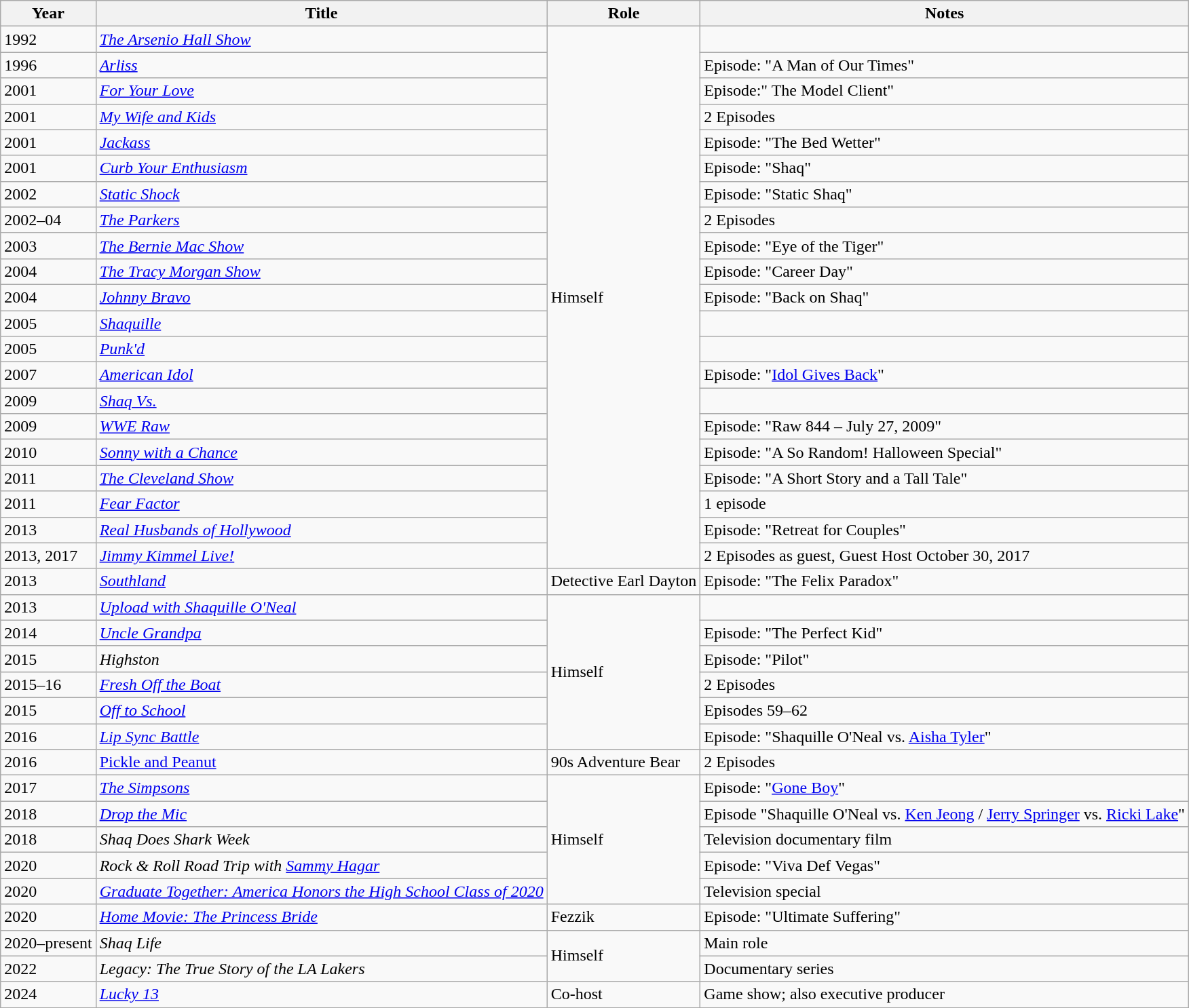<table class="wikitable sortable">
<tr>
<th>Year</th>
<th>Title</th>
<th>Role</th>
<th>Notes</th>
</tr>
<tr>
<td>1992</td>
<td><em><a href='#'>The Arsenio Hall Show</a></em></td>
<td rowspan="21">Himself</td>
<td></td>
</tr>
<tr>
<td>1996</td>
<td><em><a href='#'>Arliss</a></em></td>
<td>Episode: "A Man of Our Times"</td>
</tr>
<tr>
<td>2001</td>
<td><em><a href='#'>For Your Love</a></em></td>
<td>Episode:" The Model Client"</td>
</tr>
<tr>
<td>2001</td>
<td><em><a href='#'>My Wife and Kids</a></em></td>
<td>2 Episodes</td>
</tr>
<tr>
<td>2001</td>
<td><em><a href='#'>Jackass</a></em></td>
<td>Episode: "The Bed Wetter"</td>
</tr>
<tr>
<td>2001</td>
<td><em><a href='#'>Curb Your Enthusiasm</a></em></td>
<td>Episode: "Shaq"</td>
</tr>
<tr>
<td>2002</td>
<td><em><a href='#'>Static Shock</a></em></td>
<td>Episode: "Static Shaq"</td>
</tr>
<tr>
<td>2002–04</td>
<td><em><a href='#'>The Parkers</a></em></td>
<td>2 Episodes</td>
</tr>
<tr>
<td>2003</td>
<td><em><a href='#'>The Bernie Mac Show</a></em></td>
<td>Episode: "Eye of the Tiger"</td>
</tr>
<tr>
<td>2004</td>
<td><em><a href='#'>The Tracy Morgan Show</a></em></td>
<td>Episode: "Career Day"</td>
</tr>
<tr>
<td>2004</td>
<td><em><a href='#'>Johnny Bravo</a></em></td>
<td>Episode: "Back on Shaq"</td>
</tr>
<tr>
<td>2005</td>
<td><em><a href='#'>Shaquille</a></em></td>
<td></td>
</tr>
<tr>
<td>2005</td>
<td><em><a href='#'>Punk'd</a></em></td>
<td></td>
</tr>
<tr>
<td>2007</td>
<td><em><a href='#'>American Idol</a></em></td>
<td>Episode: "<a href='#'>Idol Gives Back</a>"</td>
</tr>
<tr>
<td>2009</td>
<td><em><a href='#'>Shaq Vs.</a></em></td>
<td></td>
</tr>
<tr>
<td>2009</td>
<td><em><a href='#'>WWE Raw</a></em></td>
<td>Episode: "Raw 844 – July 27, 2009"</td>
</tr>
<tr>
<td>2010</td>
<td><em><a href='#'>Sonny with a Chance</a></em></td>
<td>Episode: "A So Random! Halloween Special"</td>
</tr>
<tr>
<td>2011</td>
<td><em><a href='#'>The Cleveland Show</a></em></td>
<td>Episode: "A Short Story and a Tall Tale"</td>
</tr>
<tr>
<td>2011</td>
<td><em><a href='#'>Fear Factor</a></em></td>
<td>1 episode</td>
</tr>
<tr>
<td>2013</td>
<td><em><a href='#'>Real Husbands of Hollywood</a></em></td>
<td>Episode: "Retreat for Couples"</td>
</tr>
<tr>
<td>2013, 2017</td>
<td><em><a href='#'>Jimmy Kimmel Live!</a></em></td>
<td>2 Episodes as guest, Guest Host October 30, 2017</td>
</tr>
<tr>
<td>2013</td>
<td><em><a href='#'>Southland</a></em></td>
<td>Detective Earl Dayton</td>
<td>Episode: "The Felix Paradox"</td>
</tr>
<tr>
<td>2013</td>
<td><em><a href='#'>Upload with Shaquille O'Neal</a></em></td>
<td rowspan="6">Himself</td>
<td></td>
</tr>
<tr>
<td>2014</td>
<td><em><a href='#'>Uncle Grandpa</a></em></td>
<td>Episode: "The Perfect Kid"</td>
</tr>
<tr>
<td>2015</td>
<td><em>Highston</em></td>
<td>Episode: "Pilot"</td>
</tr>
<tr>
<td>2015–16</td>
<td><em><a href='#'>Fresh Off the Boat</a></em></td>
<td>2 Episodes</td>
</tr>
<tr>
<td>2015</td>
<td><em><a href='#'>Off to School</a></em></td>
<td>Episodes 59–62</td>
</tr>
<tr>
<td>2016</td>
<td><em><a href='#'>Lip Sync Battle</a></em></td>
<td>Episode: "Shaquille O'Neal vs. <a href='#'>Aisha Tyler</a>"</td>
</tr>
<tr>
<td>2016</td>
<td><a href='#'>Pickle and Peanut</a></td>
<td>90s Adventure Bear</td>
<td>2 Episodes</td>
</tr>
<tr>
<td>2017</td>
<td><em><a href='#'>The Simpsons</a></em></td>
<td rowspan="5">Himself</td>
<td>Episode: "<a href='#'>Gone Boy</a>"</td>
</tr>
<tr>
<td>2018</td>
<td><em><a href='#'>Drop the Mic</a></em></td>
<td>Episode "Shaquille O'Neal vs. <a href='#'>Ken Jeong</a> / <a href='#'>Jerry Springer</a> vs. <a href='#'>Ricki Lake</a>"</td>
</tr>
<tr>
<td>2018</td>
<td><em>Shaq Does Shark Week</em></td>
<td>Television documentary film</td>
</tr>
<tr>
<td>2020</td>
<td><em>Rock & Roll Road Trip with <a href='#'>Sammy Hagar</a></em></td>
<td>Episode: "Viva Def Vegas"</td>
</tr>
<tr>
<td>2020</td>
<td><em><a href='#'>Graduate Together: America Honors the High School Class of 2020</a></em></td>
<td>Television special</td>
</tr>
<tr>
<td>2020</td>
<td><em><a href='#'>Home Movie: The Princess Bride</a></em></td>
<td>Fezzik</td>
<td>Episode: "Ultimate Suffering"</td>
</tr>
<tr>
<td>2020–present</td>
<td><em>Shaq Life</em></td>
<td rowspan="2">Himself</td>
<td>Main role</td>
</tr>
<tr>
<td>2022</td>
<td><em>Legacy: The True Story of the LA Lakers</em></td>
<td>Documentary series</td>
</tr>
<tr>
<td>2024</td>
<td><em><a href='#'>Lucky 13</a></em></td>
<td>Co-host</td>
<td>Game show; also executive producer</td>
</tr>
<tr>
</tr>
</table>
